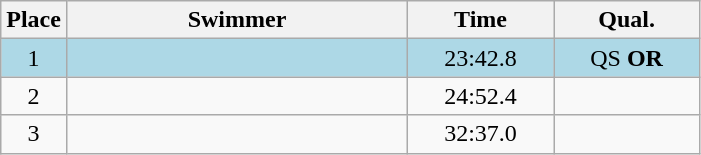<table class=wikitable style="text-align:center">
<tr>
<th>Place</th>
<th width=220>Swimmer</th>
<th width=90>Time</th>
<th width=90>Qual.</th>
</tr>
<tr bgcolor=lightblue>
<td>1</td>
<td align=left></td>
<td>23:42.8</td>
<td>QS <strong>OR</strong></td>
</tr>
<tr>
<td>2</td>
<td align=left></td>
<td>24:52.4</td>
<td></td>
</tr>
<tr>
<td>3</td>
<td align=left></td>
<td>32:37.0</td>
<td></td>
</tr>
</table>
